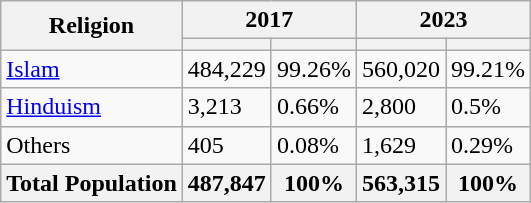<table class="wikitable sortable">
<tr>
<th rowspan="2">Religion</th>
<th colspan="2">2017</th>
<th colspan="2">2023</th>
</tr>
<tr>
<th></th>
<th></th>
<th></th>
<th></th>
</tr>
<tr>
<td><a href='#'>Islam</a> </td>
<td>484,229</td>
<td>99.26%</td>
<td>560,020</td>
<td>99.21%</td>
</tr>
<tr>
<td><a href='#'>Hinduism</a> </td>
<td>3,213</td>
<td>0.66%</td>
<td>2,800</td>
<td>0.5%</td>
</tr>
<tr>
<td>Others</td>
<td>405</td>
<td>0.08%</td>
<td>1,629</td>
<td>0.29%</td>
</tr>
<tr>
<th>Total Population</th>
<th>487,847</th>
<th>100%</th>
<th>563,315</th>
<th>100%</th>
</tr>
</table>
